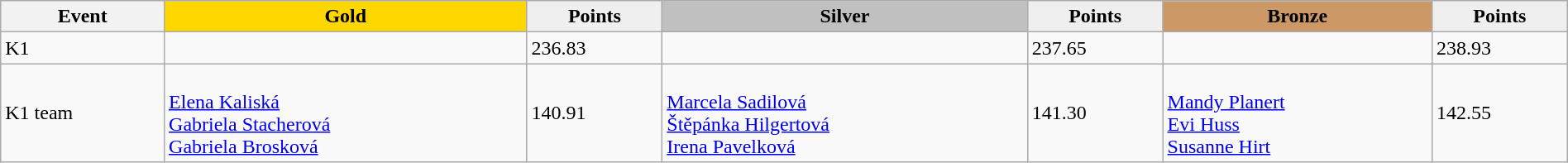<table class="wikitable" width=100%>
<tr>
<th>Event</th>
<td align=center bgcolor="gold"><strong>Gold</strong></td>
<td align=center bgcolor="EFEFEF"><strong>Points</strong></td>
<td align=center bgcolor="silver"><strong>Silver</strong></td>
<td align=center bgcolor="EFEFEF"><strong>Points</strong></td>
<td align=center bgcolor="CC9966"><strong>Bronze</strong></td>
<td align=center bgcolor="EFEFEF"><strong>Points</strong></td>
</tr>
<tr>
<td>K1</td>
<td></td>
<td>236.83</td>
<td></td>
<td>237.65</td>
<td></td>
<td>238.93</td>
</tr>
<tr>
<td>K1 team</td>
<td><br><a href='#'>Elena Kaliská</a><br><a href='#'>Gabriela Stacherová</a><br><a href='#'>Gabriela Brosková</a></td>
<td>140.91</td>
<td><br><a href='#'>Marcela Sadilová</a><br><a href='#'>Štěpánka Hilgertová</a><br><a href='#'>Irena Pavelková</a></td>
<td>141.30</td>
<td><br><a href='#'>Mandy Planert</a><br><a href='#'>Evi Huss</a><br><a href='#'>Susanne Hirt</a></td>
<td>142.55</td>
</tr>
</table>
